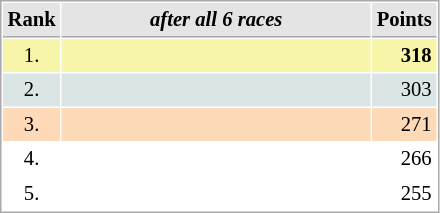<table cellspacing="1" cellpadding="3" style="border:1px solid #aaa; font-size:86%;">
<tr style="background:#e4e4e4;">
<th style="border-bottom:1px solid #aaa; width:10px;">Rank</th>
<th style="border-bottom:1px solid #aaa; width:200px; white-space:nowrap;"><em>after all 6 races</em></th>
<th style="border-bottom:1px solid #aaa; width:20px;">Points</th>
</tr>
<tr style="background:#f7f6a8;">
<td style="text-align:center">1.</td>
<td><strong></strong></td>
<td style="text-align:right"><strong>318</strong></td>
</tr>
<tr style="background:#dce5e5;">
<td style="text-align:center">2.</td>
<td></td>
<td style="text-align:right">303</td>
</tr>
<tr style="background:#ffdab9;">
<td style="text-align:center">3.</td>
<td></td>
<td style="text-align:right">271</td>
</tr>
<tr>
<td style="text-align:center">4.</td>
<td></td>
<td style="text-align:right">266</td>
</tr>
<tr>
<td style="text-align:center">5.</td>
<td></td>
<td style="text-align:right">255</td>
</tr>
</table>
